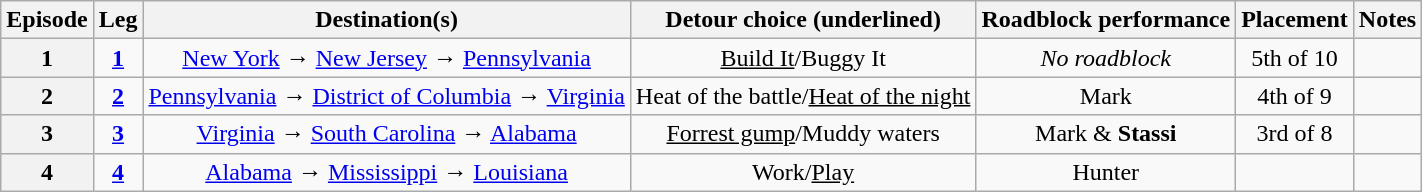<table class="wikitable unsortable" style="text-align:center;">
<tr>
<th scope="col" class="unsortable">Episode</th>
<th scope="col">Leg</th>
<th scope="col">Destination(s)</th>
<th scope="col">Detour choice (underlined)</th>
<th scope="col">Roadblock performance</th>
<th scope="col">Placement</th>
<th scope="col">Notes</th>
</tr>
<tr>
<th scope="row" style="text-align:center">1</th>
<td><strong><a href='#'>1</a></strong></td>
<td><a href='#'>New York</a> → <a href='#'>New Jersey</a> → <a href='#'>Pennsylvania</a></td>
<td><u>Build It</u>/Buggy It</td>
<td><em>No roadblock</em></td>
<td>5th of 10</td>
<td></td>
</tr>
<tr>
<th scope="row" style="text-align:center">2</th>
<td><strong><a href='#'>2</a></strong></td>
<td><a href='#'>Pennsylvania</a> → <a href='#'>District of Columbia</a> → <a href='#'>Virginia</a></td>
<td>Heat of the battle/<u>Heat of the night</u></td>
<td>Mark</td>
<td>4th of 9</td>
<td></td>
</tr>
<tr>
<th scope="row" style="text-align:center">3</th>
<td><strong><a href='#'>3</a></strong></td>
<td><a href='#'>Virginia</a> → <a href='#'>South Carolina</a> → <a href='#'>Alabama</a></td>
<td><u>Forrest gump</u>/Muddy waters</td>
<td>Mark & <strong>Stassi</strong></td>
<td>3rd of 8</td>
<td></td>
</tr>
<tr>
<th scope="row" style="text-align:center">4</th>
<td><strong><a href='#'>4</a></strong></td>
<td><a href='#'>Alabama</a> → <a href='#'>Mississippi</a> → <a href='#'>Louisiana</a></td>
<td>Work/<u>Play</u></td>
<td>Hunter</td>
<td></td>
</tr>
</table>
